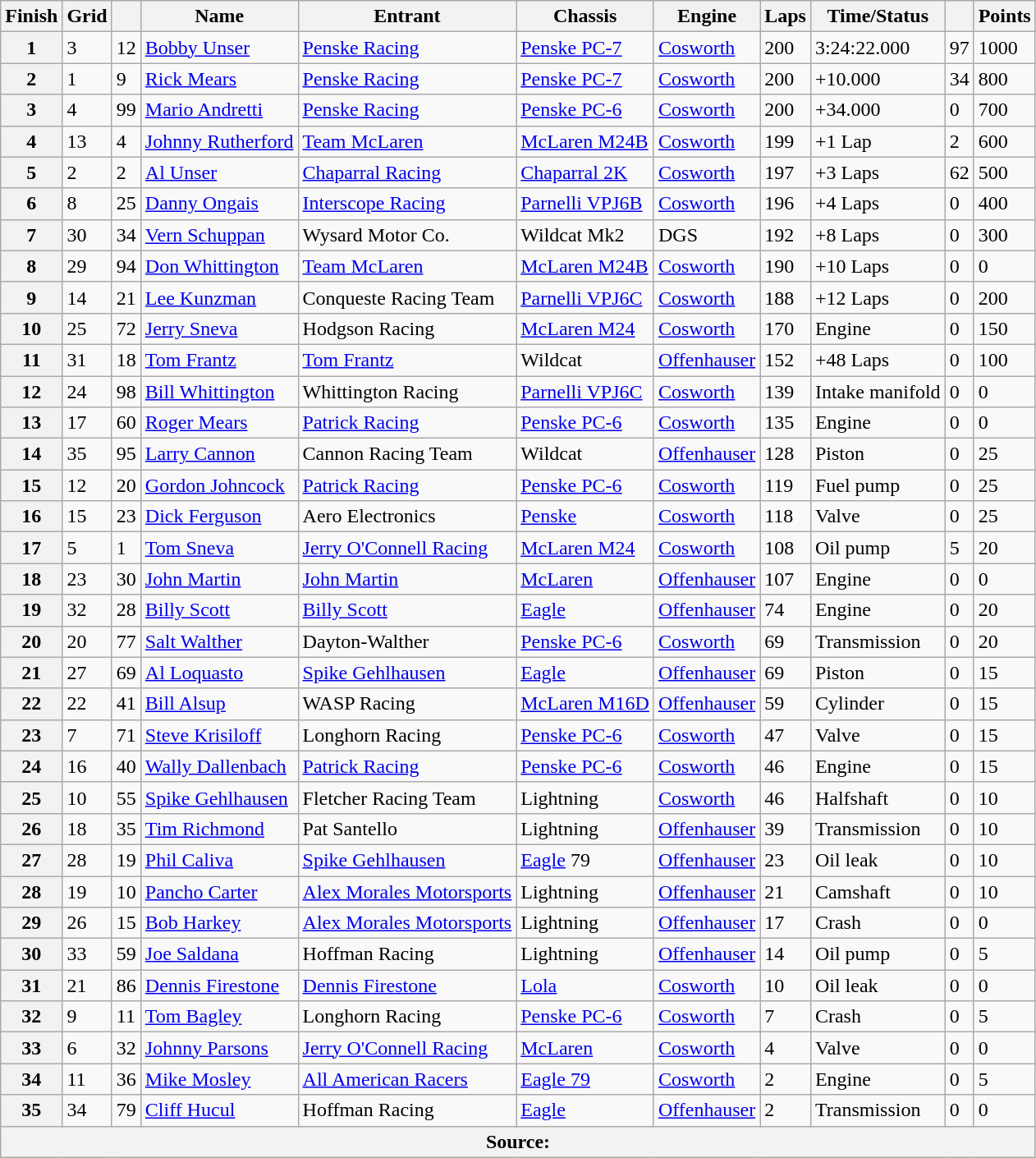<table class="wikitable">
<tr>
<th>Finish</th>
<th>Grid</th>
<th></th>
<th>Name</th>
<th>Entrant</th>
<th>Chassis</th>
<th>Engine</th>
<th>Laps</th>
<th>Time/Status</th>
<th></th>
<th>Points</th>
</tr>
<tr>
<th>1</th>
<td>3</td>
<td>12</td>
<td> <a href='#'>Bobby Unser</a></td>
<td><a href='#'>Penske Racing</a></td>
<td><a href='#'>Penske PC-7</a></td>
<td><a href='#'>Cosworth</a></td>
<td>200</td>
<td>3:24:22.000</td>
<td>97</td>
<td>1000</td>
</tr>
<tr>
<th>2</th>
<td>1</td>
<td>9</td>
<td> <a href='#'>Rick Mears</a></td>
<td><a href='#'>Penske Racing</a></td>
<td><a href='#'>Penske PC-7</a></td>
<td><a href='#'>Cosworth</a></td>
<td>200</td>
<td>+10.000</td>
<td>34</td>
<td>800</td>
</tr>
<tr>
<th>3</th>
<td>4</td>
<td>99</td>
<td> <a href='#'>Mario Andretti</a></td>
<td><a href='#'>Penske Racing</a></td>
<td><a href='#'>Penske PC-6</a></td>
<td><a href='#'>Cosworth</a></td>
<td>200</td>
<td>+34.000</td>
<td>0</td>
<td>700</td>
</tr>
<tr>
<th>4</th>
<td>13</td>
<td>4</td>
<td> <a href='#'>Johnny Rutherford</a></td>
<td><a href='#'>Team McLaren</a></td>
<td><a href='#'>McLaren M24B</a></td>
<td><a href='#'>Cosworth</a></td>
<td>199</td>
<td>+1 Lap</td>
<td>2</td>
<td>600</td>
</tr>
<tr>
<th>5</th>
<td>2</td>
<td>2</td>
<td> <a href='#'>Al Unser</a></td>
<td><a href='#'>Chaparral Racing</a></td>
<td><a href='#'>Chaparral 2K</a></td>
<td><a href='#'>Cosworth</a></td>
<td>197</td>
<td>+3 Laps</td>
<td>62</td>
<td>500</td>
</tr>
<tr>
<th>6</th>
<td>8</td>
<td>25</td>
<td> <a href='#'>Danny Ongais</a></td>
<td><a href='#'>Interscope Racing</a></td>
<td><a href='#'>Parnelli VPJ6B</a></td>
<td><a href='#'>Cosworth</a></td>
<td>196</td>
<td>+4 Laps</td>
<td>0</td>
<td>400</td>
</tr>
<tr>
<th>7</th>
<td>30</td>
<td>34</td>
<td> <a href='#'>Vern Schuppan</a></td>
<td>Wysard Motor Co.</td>
<td>Wildcat Mk2</td>
<td>DGS</td>
<td>192</td>
<td>+8 Laps</td>
<td>0</td>
<td>300</td>
</tr>
<tr>
<th>8</th>
<td>29</td>
<td>94</td>
<td> <a href='#'>Don Whittington</a></td>
<td><a href='#'>Team McLaren</a></td>
<td><a href='#'>McLaren M24B</a></td>
<td><a href='#'>Cosworth</a></td>
<td>190</td>
<td>+10 Laps</td>
<td>0</td>
<td>0</td>
</tr>
<tr>
<th>9</th>
<td>14</td>
<td>21</td>
<td> <a href='#'>Lee Kunzman</a></td>
<td>Conqueste Racing Team</td>
<td><a href='#'>Parnelli VPJ6C</a></td>
<td><a href='#'>Cosworth</a></td>
<td>188</td>
<td>+12 Laps</td>
<td>0</td>
<td>200</td>
</tr>
<tr>
<th>10</th>
<td>25</td>
<td>72</td>
<td> <a href='#'>Jerry Sneva</a></td>
<td>Hodgson Racing</td>
<td><a href='#'>McLaren M24</a></td>
<td><a href='#'>Cosworth</a></td>
<td>170</td>
<td>Engine</td>
<td>0</td>
<td>150</td>
</tr>
<tr>
<th>11</th>
<td>31</td>
<td>18</td>
<td> <a href='#'>Tom Frantz</a></td>
<td><a href='#'>Tom Frantz</a></td>
<td>Wildcat</td>
<td><a href='#'>Offenhauser</a></td>
<td>152</td>
<td>+48 Laps</td>
<td>0</td>
<td>100</td>
</tr>
<tr>
<th>12</th>
<td>24</td>
<td>98</td>
<td> <a href='#'>Bill Whittington</a></td>
<td>Whittington Racing</td>
<td><a href='#'>Parnelli VPJ6C</a></td>
<td><a href='#'>Cosworth</a></td>
<td>139</td>
<td>Intake manifold</td>
<td>0</td>
<td>0</td>
</tr>
<tr>
<th>13</th>
<td>17</td>
<td>60</td>
<td> <a href='#'>Roger Mears</a></td>
<td><a href='#'>Patrick Racing</a></td>
<td><a href='#'>Penske PC-6</a></td>
<td><a href='#'>Cosworth</a></td>
<td>135</td>
<td>Engine</td>
<td>0</td>
<td>0</td>
</tr>
<tr>
<th>14</th>
<td>35</td>
<td>95</td>
<td> <a href='#'>Larry Cannon</a></td>
<td>Cannon Racing Team</td>
<td>Wildcat</td>
<td><a href='#'>Offenhauser</a></td>
<td>128</td>
<td>Piston</td>
<td>0</td>
<td>25</td>
</tr>
<tr>
<th>15</th>
<td>12</td>
<td>20</td>
<td> <a href='#'>Gordon Johncock</a></td>
<td><a href='#'>Patrick Racing</a></td>
<td><a href='#'>Penske PC-6</a></td>
<td><a href='#'>Cosworth</a></td>
<td>119</td>
<td>Fuel pump</td>
<td>0</td>
<td>25</td>
</tr>
<tr>
<th>16</th>
<td>15</td>
<td>23</td>
<td> <a href='#'>Dick Ferguson</a></td>
<td>Aero Electronics</td>
<td><a href='#'>Penske</a></td>
<td><a href='#'>Cosworth</a></td>
<td>118</td>
<td>Valve</td>
<td>0</td>
<td>25</td>
</tr>
<tr>
<th>17</th>
<td>5</td>
<td>1</td>
<td> <a href='#'>Tom Sneva</a></td>
<td><a href='#'>Jerry O'Connell Racing</a></td>
<td><a href='#'>McLaren M24</a></td>
<td><a href='#'>Cosworth</a></td>
<td>108</td>
<td>Oil pump</td>
<td>5</td>
<td>20</td>
</tr>
<tr>
<th>18</th>
<td>23</td>
<td>30</td>
<td> <a href='#'>John Martin</a></td>
<td><a href='#'>John Martin</a></td>
<td><a href='#'>McLaren</a></td>
<td><a href='#'>Offenhauser</a></td>
<td>107</td>
<td>Engine</td>
<td>0</td>
<td>0</td>
</tr>
<tr>
<th>19</th>
<td>32</td>
<td>28</td>
<td> <a href='#'>Billy Scott</a></td>
<td><a href='#'>Billy Scott</a></td>
<td><a href='#'>Eagle</a></td>
<td><a href='#'>Offenhauser</a></td>
<td>74</td>
<td>Engine</td>
<td>0</td>
<td>20</td>
</tr>
<tr>
<th>20</th>
<td>20</td>
<td>77</td>
<td> <a href='#'>Salt Walther</a></td>
<td>Dayton-Walther</td>
<td><a href='#'>Penske PC-6</a></td>
<td><a href='#'>Cosworth</a></td>
<td>69</td>
<td>Transmission</td>
<td>0</td>
<td>20</td>
</tr>
<tr>
<th>21</th>
<td>27</td>
<td>69</td>
<td> <a href='#'>Al Loquasto</a></td>
<td><a href='#'>Spike Gehlhausen</a></td>
<td><a href='#'>Eagle</a></td>
<td><a href='#'>Offenhauser</a></td>
<td>69</td>
<td>Piston</td>
<td>0</td>
<td>15</td>
</tr>
<tr>
<th>22</th>
<td>22</td>
<td>41</td>
<td> <a href='#'>Bill Alsup</a></td>
<td>WASP Racing</td>
<td><a href='#'>McLaren M16D</a></td>
<td><a href='#'>Offenhauser</a></td>
<td>59</td>
<td>Cylinder</td>
<td>0</td>
<td>15</td>
</tr>
<tr>
<th>23</th>
<td>7</td>
<td>71</td>
<td> <a href='#'>Steve Krisiloff</a></td>
<td>Longhorn Racing</td>
<td><a href='#'>Penske PC-6</a></td>
<td><a href='#'>Cosworth</a></td>
<td>47</td>
<td>Valve</td>
<td>0</td>
<td>15</td>
</tr>
<tr>
<th>24</th>
<td>16</td>
<td>40</td>
<td> <a href='#'>Wally Dallenbach</a></td>
<td><a href='#'>Patrick Racing</a></td>
<td><a href='#'>Penske PC-6</a></td>
<td><a href='#'>Cosworth</a></td>
<td>46</td>
<td>Engine</td>
<td>0</td>
<td>15</td>
</tr>
<tr>
<th>25</th>
<td>10</td>
<td>55</td>
<td> <a href='#'>Spike Gehlhausen</a></td>
<td>Fletcher Racing Team</td>
<td>Lightning</td>
<td><a href='#'>Cosworth</a></td>
<td>46</td>
<td>Halfshaft</td>
<td>0</td>
<td>10</td>
</tr>
<tr>
<th>26</th>
<td>18</td>
<td>35</td>
<td> <a href='#'>Tim Richmond</a></td>
<td>Pat Santello</td>
<td>Lightning</td>
<td><a href='#'>Offenhauser</a></td>
<td>39</td>
<td>Transmission</td>
<td>0</td>
<td>10</td>
</tr>
<tr>
<th>27</th>
<td>28</td>
<td>19</td>
<td> <a href='#'>Phil Caliva</a></td>
<td><a href='#'>Spike Gehlhausen</a></td>
<td><a href='#'>Eagle</a> 79</td>
<td><a href='#'>Offenhauser</a></td>
<td>23</td>
<td>Oil leak</td>
<td>0</td>
<td>10</td>
</tr>
<tr>
<th>28</th>
<td>19</td>
<td>10</td>
<td> <a href='#'>Pancho Carter</a></td>
<td><a href='#'>Alex Morales Motorsports</a></td>
<td>Lightning</td>
<td><a href='#'>Offenhauser</a></td>
<td>21</td>
<td>Camshaft</td>
<td>0</td>
<td>10</td>
</tr>
<tr>
<th>29</th>
<td>26</td>
<td>15</td>
<td> <a href='#'>Bob Harkey</a></td>
<td><a href='#'>Alex Morales Motorsports</a></td>
<td>Lightning</td>
<td><a href='#'>Offenhauser</a></td>
<td>17</td>
<td>Crash</td>
<td>0</td>
<td>0</td>
</tr>
<tr>
<th>30</th>
<td>33</td>
<td>59</td>
<td> <a href='#'>Joe Saldana</a></td>
<td>Hoffman Racing</td>
<td>Lightning</td>
<td><a href='#'>Offenhauser</a></td>
<td>14</td>
<td>Oil pump</td>
<td>0</td>
<td>5</td>
</tr>
<tr>
<th>31</th>
<td>21</td>
<td>86</td>
<td> <a href='#'>Dennis Firestone</a></td>
<td><a href='#'>Dennis Firestone</a></td>
<td><a href='#'>Lola</a></td>
<td><a href='#'>Cosworth</a></td>
<td>10</td>
<td>Oil leak</td>
<td>0</td>
<td>0</td>
</tr>
<tr>
<th>32</th>
<td>9</td>
<td>11</td>
<td> <a href='#'>Tom Bagley</a></td>
<td>Longhorn Racing</td>
<td><a href='#'>Penske PC-6</a></td>
<td><a href='#'>Cosworth</a></td>
<td>7</td>
<td>Crash</td>
<td>0</td>
<td>5</td>
</tr>
<tr>
<th>33</th>
<td>6</td>
<td>32</td>
<td> <a href='#'>Johnny Parsons</a></td>
<td><a href='#'>Jerry O'Connell Racing</a></td>
<td><a href='#'>McLaren</a></td>
<td><a href='#'>Cosworth</a></td>
<td>4</td>
<td>Valve</td>
<td>0</td>
<td>0</td>
</tr>
<tr>
<th>34</th>
<td>11</td>
<td>36</td>
<td> <a href='#'>Mike Mosley</a></td>
<td><a href='#'>All American Racers</a></td>
<td><a href='#'>Eagle 79</a></td>
<td><a href='#'>Cosworth</a></td>
<td>2</td>
<td>Engine</td>
<td>0</td>
<td>5</td>
</tr>
<tr>
<th>35</th>
<td>34</td>
<td>79</td>
<td> <a href='#'>Cliff Hucul</a></td>
<td>Hoffman Racing</td>
<td><a href='#'>Eagle</a></td>
<td><a href='#'>Offenhauser</a></td>
<td>2</td>
<td>Transmission</td>
<td>0</td>
<td>0</td>
</tr>
<tr>
<th colspan=11>Source:</th>
</tr>
</table>
